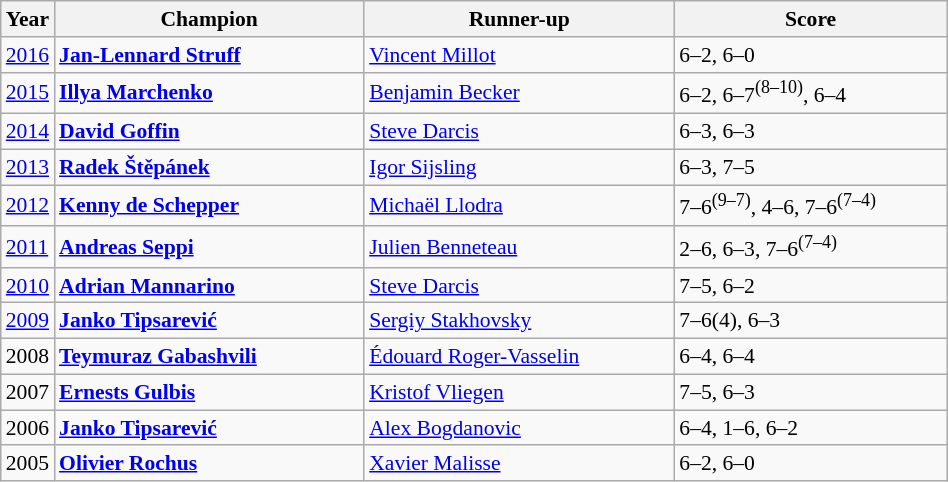<table class="wikitable" style="font-size:90%">
<tr>
<th>Year</th>
<th width="200">Champion</th>
<th width="200">Runner-up</th>
<th width="175">Score</th>
</tr>
<tr>
<td><a href='#'>2016</a></td>
<td> <strong><a href='#'>Jan-Lennard Struff</a></strong></td>
<td> <a href='#'>Vincent Millot</a></td>
<td>6–2, 6–0</td>
</tr>
<tr>
<td><a href='#'>2015</a></td>
<td> <strong><a href='#'>Illya Marchenko</a></strong></td>
<td> <a href='#'>Benjamin Becker</a></td>
<td>6–2, 6–7<sup>(8–10)</sup>, 6–4</td>
</tr>
<tr>
<td><a href='#'>2014</a></td>
<td> <strong><a href='#'>David Goffin</a></strong></td>
<td> <a href='#'>Steve Darcis</a></td>
<td>6–3, 6–3</td>
</tr>
<tr>
<td><a href='#'>2013</a></td>
<td> <strong><a href='#'>Radek Štěpánek</a></strong></td>
<td> <a href='#'>Igor Sijsling</a></td>
<td>6–3, 7–5</td>
</tr>
<tr>
<td><a href='#'>2012</a></td>
<td> <strong><a href='#'>Kenny de Schepper</a></strong></td>
<td> <a href='#'>Michaël Llodra</a></td>
<td>7–6<sup>(9–7)</sup>, 4–6, 7–6<sup>(7–4)</sup></td>
</tr>
<tr>
<td><a href='#'>2011</a></td>
<td> <strong><a href='#'>Andreas Seppi</a></strong></td>
<td> <a href='#'>Julien Benneteau</a></td>
<td>2–6, 6–3, 7–6<sup>(7–4)</sup></td>
</tr>
<tr>
<td><a href='#'>2010</a></td>
<td> <strong><a href='#'>Adrian Mannarino</a></strong></td>
<td> <a href='#'>Steve Darcis</a></td>
<td>7–5, 6–2</td>
</tr>
<tr>
<td><a href='#'>2009</a></td>
<td> <strong><a href='#'>Janko Tipsarević</a></strong></td>
<td> <a href='#'>Sergiy Stakhovsky</a></td>
<td>7–6(4), 6–3</td>
</tr>
<tr>
<td>2008</td>
<td> <strong><a href='#'>Teymuraz Gabashvili</a></strong></td>
<td> <a href='#'>Édouard Roger-Vasselin</a></td>
<td>6–4, 6–4</td>
</tr>
<tr>
<td>2007</td>
<td> <strong><a href='#'>Ernests Gulbis</a></strong></td>
<td> <a href='#'>Kristof Vliegen</a></td>
<td>7–5, 6–3</td>
</tr>
<tr>
<td>2006</td>
<td> <strong><a href='#'>Janko Tipsarević</a></strong></td>
<td> <a href='#'>Alex Bogdanovic</a></td>
<td>6–4, 1–6, 6–2</td>
</tr>
<tr>
<td>2005</td>
<td> <strong><a href='#'>Olivier Rochus</a></strong></td>
<td> <a href='#'>Xavier Malisse</a></td>
<td>6–2, 6–0</td>
</tr>
</table>
